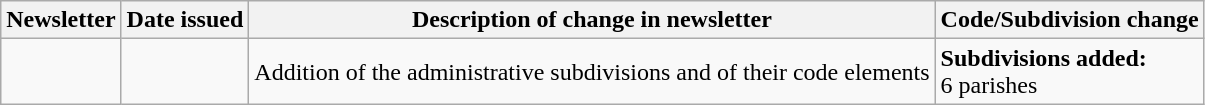<table class="wikitable">
<tr>
<th>Newsletter</th>
<th>Date issued</th>
<th>Description of change in newsletter</th>
<th>Code/Subdivision change</th>
</tr>
<tr>
<td id="I-8"></td>
<td></td>
<td>Addition of the administrative subdivisions and of their code elements</td>
<td style=white-space:nowrap><strong>Subdivisions added:</strong><br> 6 parishes</td>
</tr>
</table>
